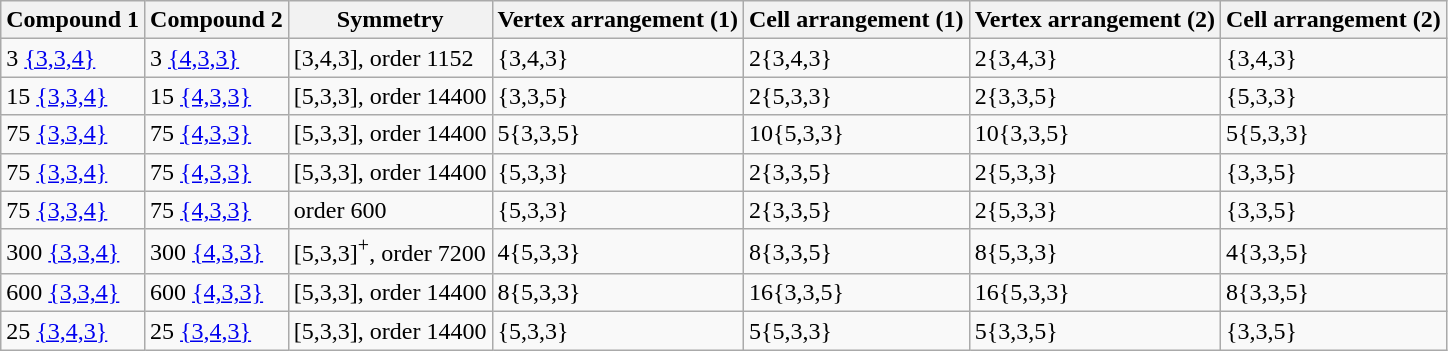<table class=wikitable>
<tr>
<th>Compound 1</th>
<th>Compound 2</th>
<th>Symmetry</th>
<th>Vertex arrangement (1)</th>
<th>Cell arrangement (1)</th>
<th>Vertex arrangement (2)</th>
<th>Cell arrangement (2)</th>
</tr>
<tr>
<td>3 <a href='#'>{3,3,4}</a></td>
<td>3 <a href='#'>{4,3,3}</a></td>
<td>[3,4,3], order 1152</td>
<td>{3,4,3}</td>
<td>2{3,4,3}</td>
<td>2{3,4,3}</td>
<td>{3,4,3}</td>
</tr>
<tr>
<td>15 <a href='#'>{3,3,4}</a></td>
<td>15 <a href='#'>{4,3,3}</a></td>
<td>[5,3,3], order 14400</td>
<td>{3,3,5}</td>
<td>2{5,3,3}</td>
<td>2{3,3,5}</td>
<td>{5,3,3}</td>
</tr>
<tr>
<td>75 <a href='#'>{3,3,4}</a></td>
<td>75 <a href='#'>{4,3,3}</a></td>
<td>[5,3,3], order 14400</td>
<td>5{3,3,5}</td>
<td>10{5,3,3}</td>
<td>10{3,3,5}</td>
<td>5{5,3,3}</td>
</tr>
<tr>
<td>75 <a href='#'>{3,3,4}</a></td>
<td>75 <a href='#'>{4,3,3}</a></td>
<td>[5,3,3], order 14400</td>
<td>{5,3,3}</td>
<td>2{3,3,5}</td>
<td>2{5,3,3}</td>
<td>{3,3,5}</td>
</tr>
<tr>
<td>75 <a href='#'>{3,3,4}</a></td>
<td>75 <a href='#'>{4,3,3}</a></td>
<td>order 600</td>
<td>{5,3,3}</td>
<td>2{3,3,5}</td>
<td>2{5,3,3}</td>
<td>{3,3,5}</td>
</tr>
<tr>
<td>300 <a href='#'>{3,3,4}</a></td>
<td>300 <a href='#'>{4,3,3}</a></td>
<td>[5,3,3]<sup>+</sup>, order 7200</td>
<td>4{5,3,3}</td>
<td>8{3,3,5}</td>
<td>8{5,3,3}</td>
<td>4{3,3,5}</td>
</tr>
<tr>
<td>600 <a href='#'>{3,3,4}</a></td>
<td>600 <a href='#'>{4,3,3}</a></td>
<td>[5,3,3], order 14400</td>
<td>8{5,3,3}</td>
<td>16{3,3,5}</td>
<td>16{5,3,3}</td>
<td>8{3,3,5}</td>
</tr>
<tr>
<td>25 <a href='#'>{3,4,3}</a></td>
<td>25 <a href='#'>{3,4,3}</a></td>
<td>[5,3,3], order 14400</td>
<td>{5,3,3}</td>
<td>5{5,3,3}</td>
<td>5{3,3,5}</td>
<td>{3,3,5}</td>
</tr>
</table>
